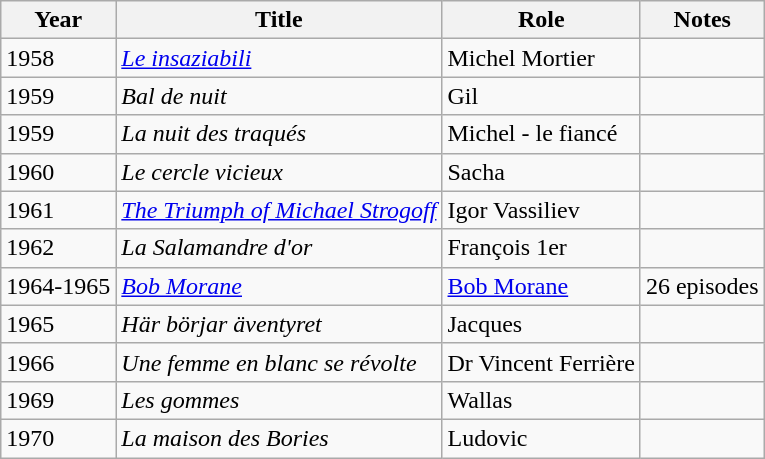<table class="wikitable">
<tr>
<th>Year</th>
<th>Title</th>
<th>Role</th>
<th>Notes</th>
</tr>
<tr>
<td>1958</td>
<td><em><a href='#'>Le insaziabili</a></em></td>
<td>Michel Mortier</td>
<td></td>
</tr>
<tr>
<td>1959</td>
<td><em>Bal de nuit</em></td>
<td>Gil</td>
<td></td>
</tr>
<tr>
<td>1959</td>
<td><em>La nuit des traqués</em></td>
<td>Michel - le fiancé</td>
<td></td>
</tr>
<tr>
<td>1960</td>
<td><em>Le cercle vicieux</em></td>
<td>Sacha</td>
<td></td>
</tr>
<tr>
<td>1961</td>
<td><em><a href='#'>The Triumph of Michael Strogoff</a></em></td>
<td>Igor Vassiliev</td>
<td></td>
</tr>
<tr>
<td>1962</td>
<td><em>La Salamandre d'or</em></td>
<td>François 1er</td>
<td></td>
</tr>
<tr>
<td>1964-1965</td>
<td><em><a href='#'>Bob Morane</a></em></td>
<td><a href='#'>Bob Morane</a></td>
<td>26 episodes</td>
</tr>
<tr>
<td>1965</td>
<td><em>Här börjar äventyret</em></td>
<td>Jacques</td>
<td></td>
</tr>
<tr>
<td>1966</td>
<td><em>Une femme en blanc se révolte</em></td>
<td>Dr Vincent Ferrière</td>
<td></td>
</tr>
<tr>
<td>1969</td>
<td><em>Les gommes</em></td>
<td>Wallas</td>
<td></td>
</tr>
<tr>
<td>1970</td>
<td><em>La maison des Bories</em></td>
<td>Ludovic</td>
<td></td>
</tr>
</table>
